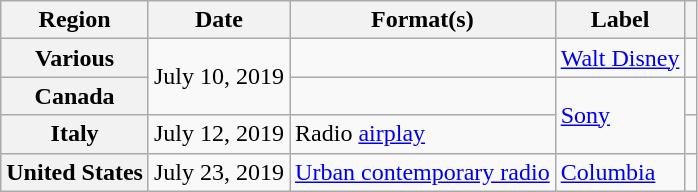<table class="wikitable plainrowheaders">
<tr>
<th scope="col">Region</th>
<th scope="col">Date</th>
<th scope="col">Format(s)</th>
<th scope="col">Label</th>
<th scope="col"></th>
</tr>
<tr>
<th scope="row">Various</th>
<td rowspan="2">July 10, 2019</td>
<td></td>
<td><a href='#'>Walt Disney</a></td>
<td align="center"></td>
</tr>
<tr>
<th scope="row">Canada</th>
<td></td>
<td rowspan="2"><a href='#'>Sony</a></td>
<td align="center"></td>
</tr>
<tr>
<th scope="row">Italy</th>
<td>July 12, 2019</td>
<td>Radio <a href='#'>airplay</a></td>
<td align="center"></td>
</tr>
<tr>
<th scope="row">United States</th>
<td>July 23, 2019</td>
<td><a href='#'>Urban contemporary radio</a></td>
<td><a href='#'>Columbia</a></td>
<td align="center"></td>
</tr>
</table>
